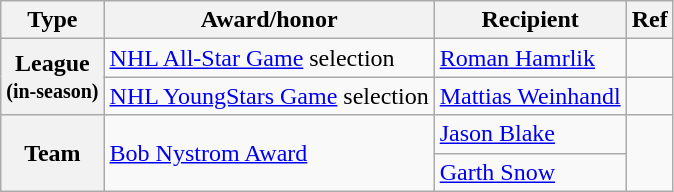<table class="wikitable">
<tr>
<th scope="col">Type</th>
<th scope="col">Award/honor</th>
<th scope="col">Recipient</th>
<th scope="col">Ref</th>
</tr>
<tr>
<th scope="row" rowspan="2">League<br><small>(in-season)</small></th>
<td><a href='#'>NHL All-Star Game</a> selection</td>
<td><a href='#'>Roman Hamrlik</a></td>
<td></td>
</tr>
<tr>
<td><a href='#'>NHL YoungStars Game</a> selection</td>
<td><a href='#'>Mattias Weinhandl</a></td>
<td></td>
</tr>
<tr>
<th scope="row" rowspan="2">Team</th>
<td rowspan="2"><a href='#'>Bob Nystrom Award</a></td>
<td><a href='#'>Jason Blake</a></td>
<td rowspan="2"></td>
</tr>
<tr>
<td><a href='#'>Garth Snow</a></td>
</tr>
</table>
